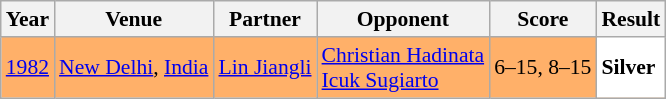<table class="sortable wikitable" style="font-size: 90%;">
<tr>
<th>Year</th>
<th>Venue</th>
<th>Partner</th>
<th>Opponent</th>
<th>Score</th>
<th>Result</th>
</tr>
<tr style="background:#FFB069">
<td align="center"><a href='#'>1982</a></td>
<td align="left"><a href='#'>New Delhi</a>, <a href='#'>India</a></td>
<td align="left"> <a href='#'>Lin Jiangli</a></td>
<td align="left"> <a href='#'>Christian Hadinata</a><br>  <a href='#'>Icuk Sugiarto</a></td>
<td align="left">6–15, 8–15</td>
<td style="text-align:left; background: white"> <strong>Silver</strong></td>
</tr>
</table>
